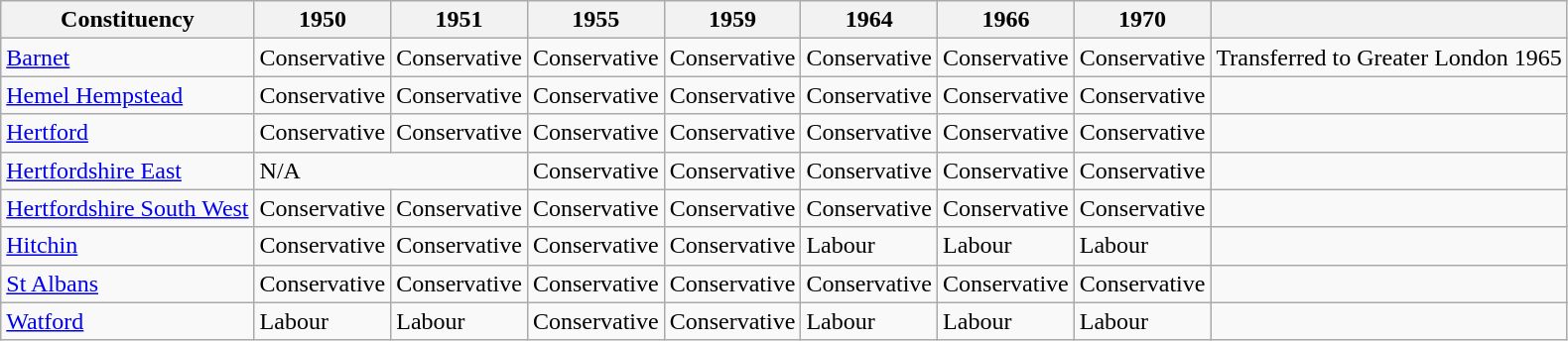<table class="wikitable">
<tr>
<th>Constituency</th>
<th>1950</th>
<th>1951</th>
<th>1955</th>
<th>1959</th>
<th>1964</th>
<th>1966</th>
<th>1970</th>
<th></th>
</tr>
<tr>
<td><a href='#'>Barnet</a></td>
<td bgcolor=>Conservative</td>
<td bgcolor=>Conservative</td>
<td bgcolor=>Conservative</td>
<td bgcolor=>Conservative</td>
<td bgcolor=>Conservative</td>
<td bgcolor=>Conservative</td>
<td bgcolor=>Conservative</td>
<td>Transferred to Greater London 1965</td>
</tr>
<tr>
<td><a href='#'>Hemel Hempstead</a></td>
<td bgcolor=>Conservative</td>
<td bgcolor=>Conservative</td>
<td bgcolor=>Conservative</td>
<td bgcolor=>Conservative</td>
<td bgcolor=>Conservative</td>
<td bgcolor=>Conservative</td>
<td bgcolor=>Conservative</td>
<td></td>
</tr>
<tr>
<td><a href='#'>Hertford</a></td>
<td bgcolor=>Conservative</td>
<td bgcolor=>Conservative</td>
<td bgcolor=>Conservative</td>
<td bgcolor=>Conservative</td>
<td bgcolor=>Conservative</td>
<td bgcolor=>Conservative</td>
<td bgcolor=>Conservative</td>
<td></td>
</tr>
<tr>
<td><a href='#'>Hertfordshire East</a></td>
<td colspan="2">N/A</td>
<td bgcolor=>Conservative</td>
<td bgcolor=>Conservative</td>
<td bgcolor=>Conservative</td>
<td bgcolor=>Conservative</td>
<td bgcolor=>Conservative</td>
<td></td>
</tr>
<tr>
<td><a href='#'>Hertfordshire South West</a></td>
<td bgcolor=>Conservative</td>
<td bgcolor=>Conservative</td>
<td bgcolor=>Conservative</td>
<td bgcolor=>Conservative</td>
<td bgcolor=>Conservative</td>
<td bgcolor=>Conservative</td>
<td bgcolor=>Conservative</td>
<td></td>
</tr>
<tr>
<td><a href='#'>Hitchin</a></td>
<td bgcolor=>Conservative</td>
<td bgcolor=>Conservative</td>
<td bgcolor=>Conservative</td>
<td bgcolor=>Conservative</td>
<td bgcolor=>Labour</td>
<td bgcolor=>Labour</td>
<td bgcolor=>Labour</td>
<td></td>
</tr>
<tr>
<td><a href='#'>St Albans</a></td>
<td bgcolor=>Conservative</td>
<td bgcolor=>Conservative</td>
<td bgcolor=>Conservative</td>
<td bgcolor=>Conservative</td>
<td bgcolor=>Conservative</td>
<td bgcolor=>Conservative</td>
<td bgcolor=>Conservative</td>
<td></td>
</tr>
<tr>
<td><a href='#'>Watford</a></td>
<td bgcolor=>Labour</td>
<td bgcolor=>Labour</td>
<td bgcolor=>Conservative</td>
<td bgcolor=>Conservative</td>
<td bgcolor=>Labour</td>
<td bgcolor=>Labour</td>
<td bgcolor=>Labour</td>
<td></td>
</tr>
</table>
